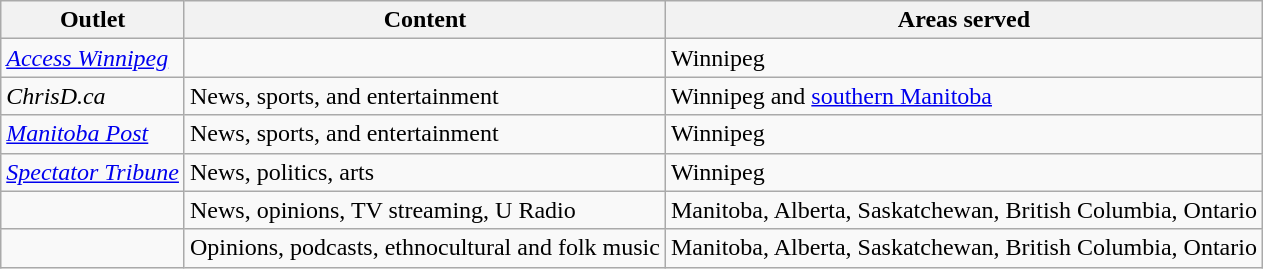<table class="wikitable">
<tr>
<th>Outlet</th>
<th>Content</th>
<th>Areas served</th>
</tr>
<tr>
<td><em><a href='#'>Access Winnipeg</a></em></td>
<td></td>
<td>Winnipeg</td>
</tr>
<tr>
<td><em>ChrisD.ca</em></td>
<td>News, sports, and entertainment</td>
<td>Winnipeg and <a href='#'>southern Manitoba</a></td>
</tr>
<tr>
<td><a href='#'><em>Manitoba Post</em></a></td>
<td>News, sports, and entertainment</td>
<td>Winnipeg</td>
</tr>
<tr>
<td><em><a href='#'>Spectator Tribune</a></em></td>
<td>News, politics, arts</td>
<td>Winnipeg</td>
</tr>
<tr>
<td></td>
<td>News, opinions, TV streaming, U Radio</td>
<td>Manitoba, Alberta, Saskatchewan, British Columbia, Ontario</td>
</tr>
<tr>
<td></td>
<td>Opinions, podcasts, ethnocultural and folk music</td>
<td>Manitoba, Alberta, Saskatchewan, British Columbia, Ontario</td>
</tr>
</table>
